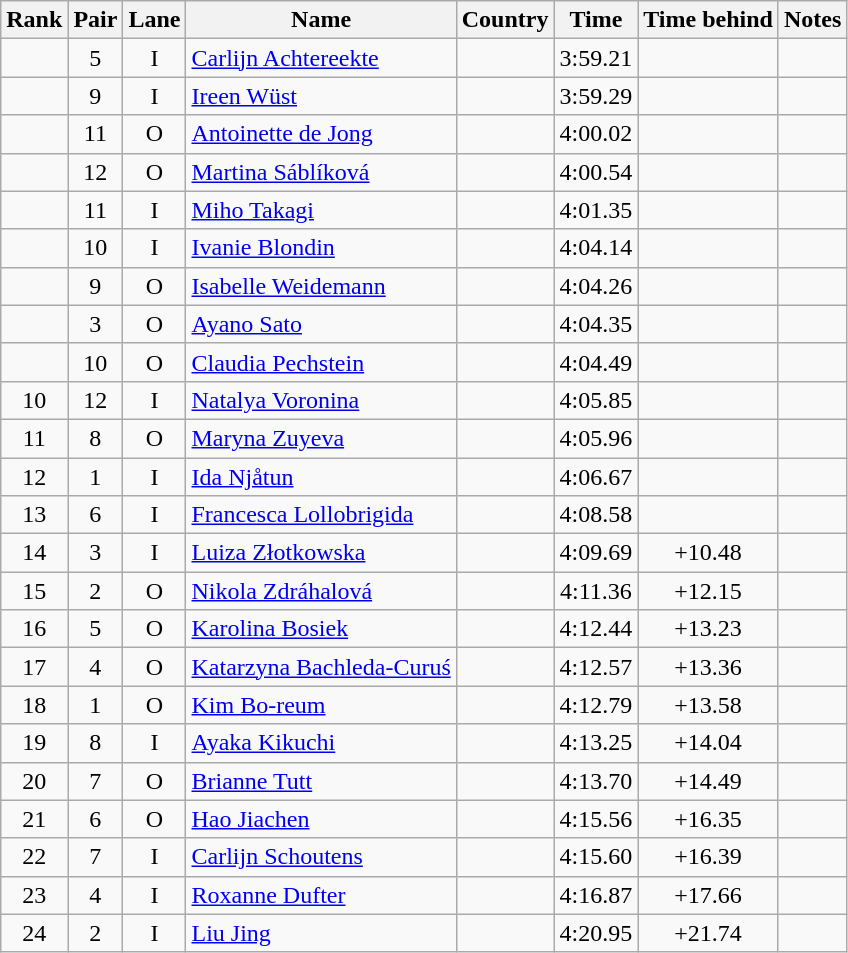<table class="wikitable sortable" style="text-align:center">
<tr>
<th>Rank</th>
<th>Pair</th>
<th>Lane</th>
<th>Name</th>
<th>Country</th>
<th>Time</th>
<th>Time behind</th>
<th>Notes</th>
</tr>
<tr>
<td></td>
<td>5</td>
<td>I</td>
<td align="left"><a href='#'>Carlijn Achtereekte</a></td>
<td align="left"></td>
<td>3:59.21</td>
<td></td>
<td></td>
</tr>
<tr>
<td></td>
<td>9</td>
<td>I</td>
<td align="left"><a href='#'>Ireen Wüst</a></td>
<td align="left"></td>
<td>3:59.29</td>
<td></td>
<td></td>
</tr>
<tr>
<td></td>
<td>11</td>
<td>O</td>
<td align="left"><a href='#'>Antoinette de Jong</a></td>
<td align="left"></td>
<td>4:00.02</td>
<td></td>
<td></td>
</tr>
<tr>
<td></td>
<td>12</td>
<td>O</td>
<td align="left"><a href='#'>Martina Sáblíková</a></td>
<td align="left"></td>
<td>4:00.54</td>
<td></td>
<td></td>
</tr>
<tr>
<td></td>
<td>11</td>
<td>I</td>
<td align="left"><a href='#'>Miho Takagi</a></td>
<td align="left"></td>
<td>4:01.35</td>
<td></td>
<td></td>
</tr>
<tr>
<td></td>
<td>10</td>
<td>I</td>
<td align="left"><a href='#'>Ivanie Blondin</a></td>
<td align="left"></td>
<td>4:04.14</td>
<td></td>
<td></td>
</tr>
<tr>
<td></td>
<td>9</td>
<td>O</td>
<td align="left"><a href='#'>Isabelle Weidemann</a></td>
<td align="left"></td>
<td>4:04.26</td>
<td></td>
<td></td>
</tr>
<tr>
<td></td>
<td>3</td>
<td>O</td>
<td align="left"><a href='#'>Ayano Sato</a></td>
<td align="left"></td>
<td>4:04.35</td>
<td></td>
<td></td>
</tr>
<tr>
<td></td>
<td>10</td>
<td>O</td>
<td align="left"><a href='#'>Claudia Pechstein</a></td>
<td align="left"></td>
<td>4:04.49</td>
<td></td>
<td></td>
</tr>
<tr>
<td>10</td>
<td>12</td>
<td>I</td>
<td align="left"><a href='#'>Natalya Voronina</a></td>
<td align="left"></td>
<td>4:05.85</td>
<td></td>
<td></td>
</tr>
<tr>
<td>11</td>
<td>8</td>
<td>O</td>
<td align="left"><a href='#'>Maryna Zuyeva</a></td>
<td align="left"></td>
<td>4:05.96</td>
<td></td>
<td></td>
</tr>
<tr>
<td>12</td>
<td>1</td>
<td>I</td>
<td align="left"><a href='#'>Ida Njåtun</a></td>
<td align="left"></td>
<td>4:06.67</td>
<td></td>
<td></td>
</tr>
<tr>
<td>13</td>
<td>6</td>
<td>I</td>
<td align="left"><a href='#'>Francesca Lollobrigida</a></td>
<td align="left"></td>
<td>4:08.58</td>
<td></td>
<td></td>
</tr>
<tr>
<td>14</td>
<td>3</td>
<td>I</td>
<td align="left"><a href='#'>Luiza Złotkowska</a></td>
<td align="left"></td>
<td>4:09.69</td>
<td>+10.48</td>
<td></td>
</tr>
<tr>
<td>15</td>
<td>2</td>
<td>O</td>
<td align="left"><a href='#'>Nikola Zdráhalová</a></td>
<td align="left"></td>
<td>4:11.36</td>
<td>+12.15</td>
<td></td>
</tr>
<tr>
<td>16</td>
<td>5</td>
<td>O</td>
<td align="left"><a href='#'>Karolina Bosiek</a></td>
<td align="left"></td>
<td>4:12.44</td>
<td>+13.23</td>
<td></td>
</tr>
<tr>
<td>17</td>
<td>4</td>
<td>O</td>
<td align="left"><a href='#'>Katarzyna Bachleda-Curuś</a></td>
<td align="left"></td>
<td>4:12.57</td>
<td>+13.36</td>
<td></td>
</tr>
<tr>
<td>18</td>
<td>1</td>
<td>O</td>
<td align="left"><a href='#'>Kim Bo-reum</a></td>
<td align="left"></td>
<td>4:12.79</td>
<td>+13.58</td>
<td></td>
</tr>
<tr>
<td>19</td>
<td>8</td>
<td>I</td>
<td align="left"><a href='#'>Ayaka Kikuchi</a></td>
<td align="left"></td>
<td>4:13.25</td>
<td>+14.04</td>
<td></td>
</tr>
<tr>
<td>20</td>
<td>7</td>
<td>O</td>
<td align="left"><a href='#'>Brianne Tutt</a></td>
<td align="left"></td>
<td>4:13.70</td>
<td>+14.49</td>
<td></td>
</tr>
<tr>
<td>21</td>
<td>6</td>
<td>O</td>
<td align="left"><a href='#'>Hao Jiachen</a></td>
<td align="left"></td>
<td>4:15.56</td>
<td>+16.35</td>
<td></td>
</tr>
<tr>
<td>22</td>
<td>7</td>
<td>I</td>
<td align="left"><a href='#'>Carlijn Schoutens</a></td>
<td align="left"></td>
<td>4:15.60</td>
<td>+16.39</td>
<td></td>
</tr>
<tr>
<td>23</td>
<td>4</td>
<td>I</td>
<td align="left"><a href='#'>Roxanne Dufter</a></td>
<td align="left"></td>
<td>4:16.87</td>
<td>+17.66</td>
<td></td>
</tr>
<tr>
<td>24</td>
<td>2</td>
<td>I</td>
<td align="left"><a href='#'>Liu Jing</a></td>
<td align="left"></td>
<td>4:20.95</td>
<td>+21.74</td>
<td></td>
</tr>
</table>
